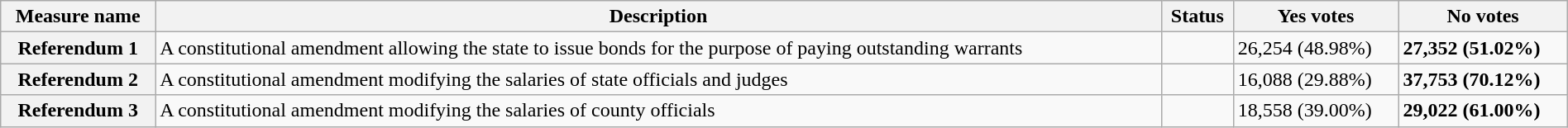<table class="wikitable sortable plainrowheaders" style="width:100%">
<tr>
<th scope="col">Measure name</th>
<th class="unsortable" scope="col">Description</th>
<th scope="col">Status</th>
<th scope="col">Yes votes</th>
<th scope="col">No votes</th>
</tr>
<tr>
<th scope="row">Referendum 1</th>
<td>A constitutional amendment allowing the state to issue bonds for the purpose of paying outstanding warrants</td>
<td></td>
<td>26,254 (48.98%)</td>
<td><strong>27,352 (51.02%)</strong></td>
</tr>
<tr>
<th scope="row">Referendum 2</th>
<td>A constitutional amendment modifying the salaries of state officials and judges</td>
<td></td>
<td>16,088 (29.88%)</td>
<td><strong>37,753 (70.12%)</strong></td>
</tr>
<tr>
<th scope="row">Referendum 3</th>
<td>A constitutional amendment modifying the salaries of county officials</td>
<td></td>
<td>18,558 (39.00%)</td>
<td><strong>29,022 (61.00%)</strong></td>
</tr>
</table>
